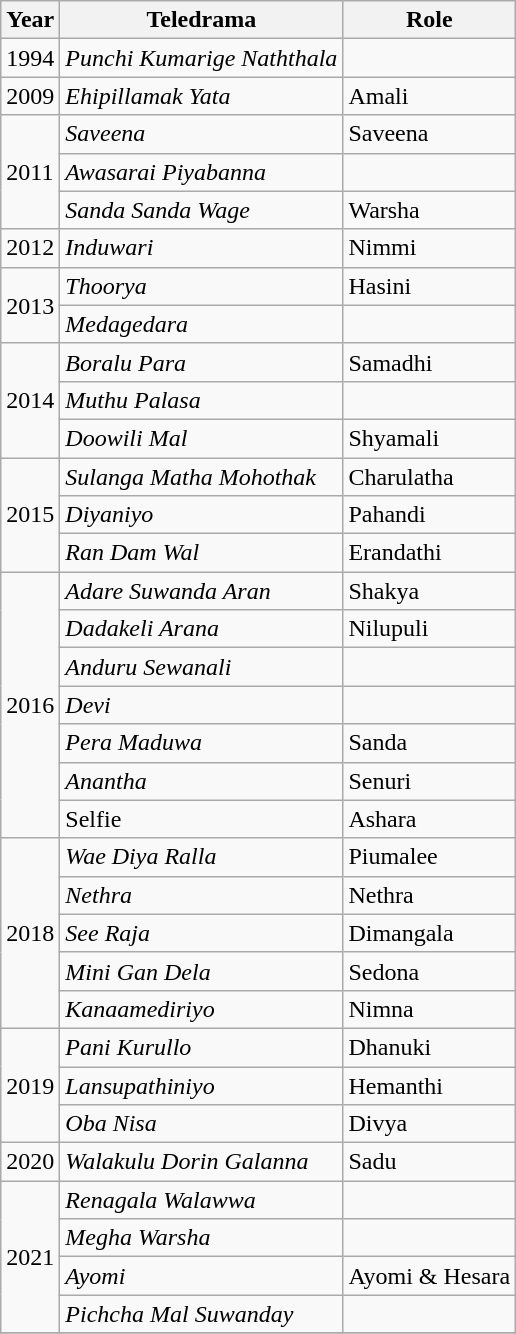<table class="wikitable">
<tr>
<th>Year</th>
<th>Teledrama</th>
<th>Role</th>
</tr>
<tr>
<td>1994</td>
<td><em>Punchi Kumarige Naththala</em></td>
<td></td>
</tr>
<tr>
<td>2009</td>
<td><em>Ehipillamak Yata</em> </td>
<td>Amali</td>
</tr>
<tr>
<td rowspan="3">2011</td>
<td><em>Saveena</em></td>
<td>Saveena</td>
</tr>
<tr>
<td><em>Awasarai Piyabanna</em></td>
<td></td>
</tr>
<tr>
<td><em>Sanda Sanda Wage</em></td>
<td>Warsha</td>
</tr>
<tr>
<td>2012</td>
<td><em>Induwari</em></td>
<td>Nimmi</td>
</tr>
<tr>
<td rowspan="2">2013</td>
<td><em>Thoorya</em></td>
<td>Hasini</td>
</tr>
<tr>
<td><em>Medagedara</em></td>
<td></td>
</tr>
<tr>
<td rowspan="3">2014</td>
<td><em>Boralu Para</em></td>
<td>Samadhi</td>
</tr>
<tr>
<td><em>Muthu Palasa</em></td>
<td></td>
</tr>
<tr>
<td><em>Doowili Mal</em></td>
<td>Shyamali</td>
</tr>
<tr>
<td rowspan="3">2015</td>
<td><em>Sulanga Matha Mohothak</em></td>
<td>Charulatha</td>
</tr>
<tr>
<td><em>Diyaniyo</em></td>
<td>Pahandi</td>
</tr>
<tr>
<td><em>Ran Dam Wal</em></td>
<td>Erandathi</td>
</tr>
<tr>
<td rowspan="7">2016</td>
<td><em>Adare Suwanda Aran</em></td>
<td>Shakya</td>
</tr>
<tr>
<td><em>Dadakeli Arana</em></td>
<td>Nilupuli</td>
</tr>
<tr>
<td><em>Anduru Sewanali</em></td>
<td></td>
</tr>
<tr>
<td><em>Devi</em></td>
<td></td>
</tr>
<tr>
<td><em>Pera Maduwa</em></td>
<td>Sanda</td>
</tr>
<tr>
<td><em>Anantha</em></td>
<td>Senuri</td>
</tr>
<tr>
<td>Selfie</td>
<td>Ashara</td>
</tr>
<tr>
<td rowspan="5">2018</td>
<td><em>Wae Diya Ralla</em></td>
<td>Piumalee</td>
</tr>
<tr>
<td><em>Nethra</em></td>
<td>Nethra</td>
</tr>
<tr>
<td><em>See Raja</em></td>
<td>Dimangala</td>
</tr>
<tr>
<td><em>Mini Gan Dela</em></td>
<td>Sedona</td>
</tr>
<tr>
<td><em>Kanaamediriyo</em></td>
<td>Nimna</td>
</tr>
<tr>
<td rowspan="3">2019</td>
<td><em>Pani Kurullo</em></td>
<td>Dhanuki</td>
</tr>
<tr>
<td><em>Lansupathiniyo</em></td>
<td>Hemanthi</td>
</tr>
<tr>
<td><em>Oba Nisa</em></td>
<td>Divya</td>
</tr>
<tr>
<td>2020</td>
<td><em>Walakulu Dorin Galanna</em></td>
<td>Sadu</td>
</tr>
<tr>
<td rowspan="4">2021</td>
<td><em>Renagala Walawwa</em></td>
<td></td>
</tr>
<tr>
<td><em>Megha Warsha</em></td>
<td></td>
</tr>
<tr>
<td><em>Ayomi</em>  </td>
<td>Ayomi & Hesara</td>
</tr>
<tr>
<td><em>Pichcha Mal Suwanday</em></td>
<td></td>
</tr>
<tr>
</tr>
</table>
